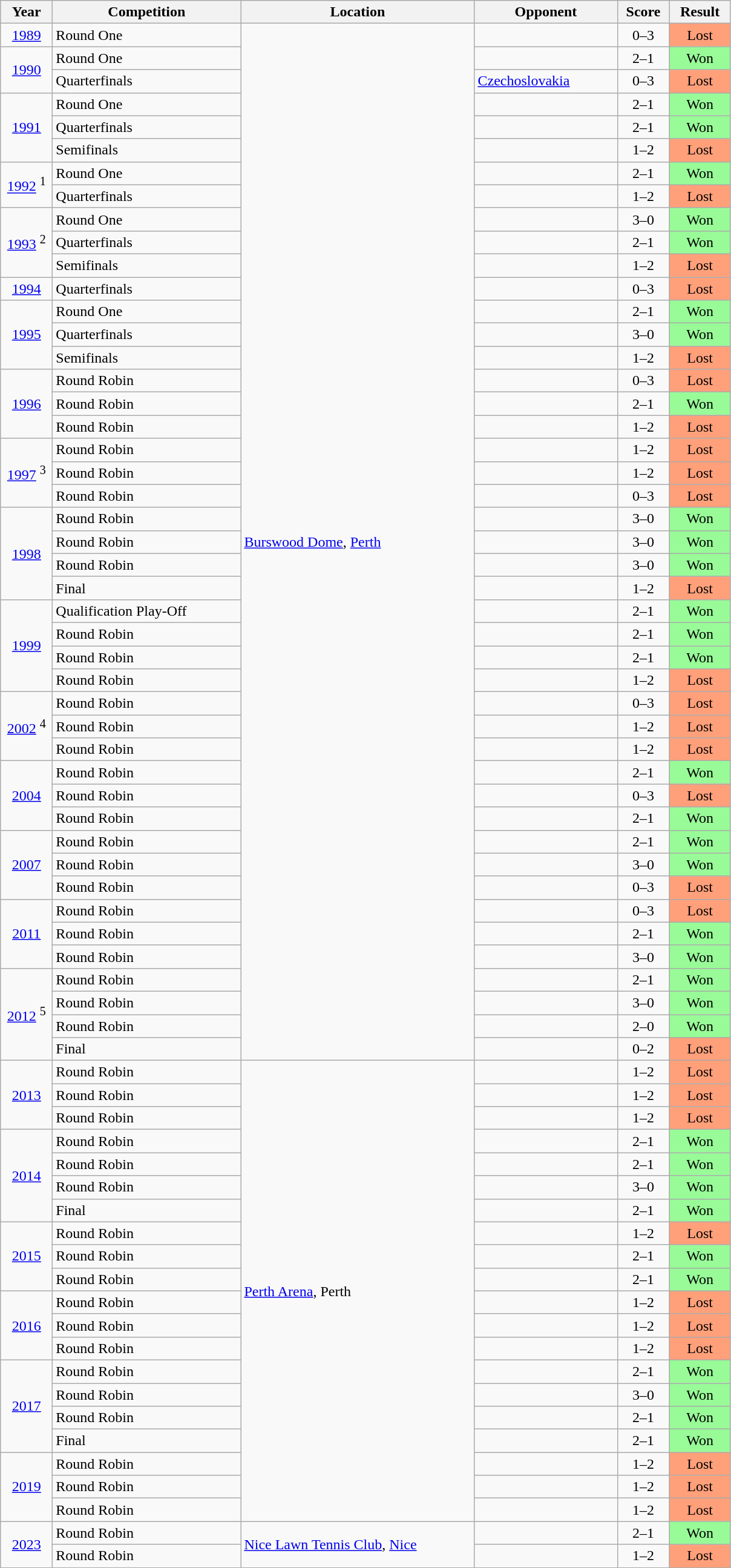<table class="wikitable">
<tr>
<th width="50">Year</th>
<th width="200">Competition</th>
<th width="250">Location</th>
<th width="150">Opponent</th>
<th width="50">Score</th>
<th width="60">Result</th>
</tr>
<tr>
<td align="center" rowspan="1"><a href='#'>1989</a></td>
<td>Round One</td>
<td rowspan=45><a href='#'>Burswood Dome</a>, <a href='#'>Perth</a></td>
<td></td>
<td align="center">0–3</td>
<td align="center" bgcolor="#FFA07A">Lost</td>
</tr>
<tr>
<td align="center" rowspan="2"><a href='#'>1990</a></td>
<td>Round One</td>
<td></td>
<td align="center">2–1</td>
<td align="center" bgcolor="#98FB98">Won</td>
</tr>
<tr>
<td>Quarterfinals</td>
<td> <a href='#'>Czechoslovakia</a></td>
<td align="center">0–3</td>
<td align="center" bgcolor="#FFA07A">Lost</td>
</tr>
<tr>
<td align="center" rowspan="3"><a href='#'>1991</a></td>
<td>Round One</td>
<td></td>
<td align="center">2–1</td>
<td align="center" bgcolor="#98FB98">Won</td>
</tr>
<tr>
<td>Quarterfinals</td>
<td></td>
<td align="center">2–1</td>
<td align="center" bgcolor="#98FB98">Won</td>
</tr>
<tr>
<td>Semifinals</td>
<td></td>
<td align="center">1–2</td>
<td align="center" bgcolor="#FFA07A">Lost</td>
</tr>
<tr>
<td align="center" rowspan="2"><a href='#'>1992</a> <sup>1</sup></td>
<td>Round One</td>
<td></td>
<td align="center">2–1</td>
<td align="center" bgcolor="#98FB98">Won</td>
</tr>
<tr>
<td>Quarterfinals</td>
<td></td>
<td align="center">1–2</td>
<td align="center" bgcolor="#FFA07A">Lost</td>
</tr>
<tr>
<td align="center" rowspan="3"><a href='#'>1993</a> <sup>2</sup></td>
<td>Round One</td>
<td></td>
<td align="center">3–0</td>
<td align="center" bgcolor="#98FB98">Won</td>
</tr>
<tr>
<td>Quarterfinals</td>
<td></td>
<td align="center">2–1</td>
<td align="center" bgcolor="#98FB98">Won</td>
</tr>
<tr>
<td>Semifinals</td>
<td></td>
<td align="center">1–2</td>
<td align="center" bgcolor="#FFA07A">Lost</td>
</tr>
<tr>
<td align="center" rowspan="1"><a href='#'>1994</a></td>
<td>Quarterfinals</td>
<td></td>
<td align="center">0–3</td>
<td align="center" bgcolor="#FFA07A">Lost</td>
</tr>
<tr>
<td align="center" rowspan="3"><a href='#'>1995</a></td>
<td>Round One</td>
<td></td>
<td align="center">2–1</td>
<td align="center" bgcolor="#98FB98">Won</td>
</tr>
<tr>
<td>Quarterfinals</td>
<td></td>
<td align="center">3–0</td>
<td align="center" bgcolor="#98FB98">Won</td>
</tr>
<tr>
<td>Semifinals</td>
<td></td>
<td align="center">1–2</td>
<td align="center" bgcolor="#FFA07A">Lost</td>
</tr>
<tr>
<td align="center" rowspan="3"><a href='#'>1996</a></td>
<td>Round Robin</td>
<td></td>
<td align="center">0–3</td>
<td align="center" bgcolor="#FFA07A">Lost</td>
</tr>
<tr>
<td>Round Robin</td>
<td></td>
<td align="center">2–1</td>
<td align="center" bgcolor="#98FB98">Won</td>
</tr>
<tr>
<td>Round Robin</td>
<td></td>
<td align="center">1–2</td>
<td align="center" bgcolor="#FFA07A">Lost</td>
</tr>
<tr>
<td align="center" rowspan="3"><a href='#'>1997</a> <sup>3</sup></td>
<td>Round Robin</td>
<td></td>
<td align="center">1–2</td>
<td align="center" bgcolor="#FFA07A">Lost</td>
</tr>
<tr>
<td>Round Robin</td>
<td></td>
<td align="center">1–2</td>
<td align="center" bgcolor="#FFA07A">Lost</td>
</tr>
<tr>
<td>Round Robin</td>
<td></td>
<td align="center">0–3</td>
<td align="center" bgcolor="#FFA07A">Lost</td>
</tr>
<tr>
<td align="center" rowspan="4"><a href='#'>1998</a></td>
<td>Round Robin</td>
<td></td>
<td align="center">3–0</td>
<td align="center" bgcolor="#98FB98">Won</td>
</tr>
<tr>
<td>Round Robin</td>
<td></td>
<td align="center">3–0</td>
<td align="center" bgcolor="#98FB98">Won</td>
</tr>
<tr>
<td>Round Robin</td>
<td></td>
<td align="center">3–0</td>
<td align="center" bgcolor="#98FB98">Won</td>
</tr>
<tr>
<td>Final</td>
<td></td>
<td align="center">1–2</td>
<td align="center" bgcolor="#FFA07A">Lost</td>
</tr>
<tr>
<td align="center" rowspan="4"><a href='#'>1999</a></td>
<td>Qualification Play-Off</td>
<td></td>
<td align="center">2–1</td>
<td align="center" bgcolor="#98FB98">Won</td>
</tr>
<tr>
<td>Round Robin</td>
<td></td>
<td align="center">2–1</td>
<td align="center" bgcolor="#98FB98">Won</td>
</tr>
<tr>
<td>Round Robin</td>
<td></td>
<td align="center">2–1</td>
<td align="center" bgcolor="#98FB98">Won</td>
</tr>
<tr>
<td>Round Robin</td>
<td></td>
<td align="center">1–2</td>
<td align="center" bgcolor="#FFA07A">Lost</td>
</tr>
<tr>
<td align="center" rowspan="3"><a href='#'>2002</a> <sup>4</sup></td>
<td>Round Robin</td>
<td></td>
<td align="center">0–3</td>
<td align="center" bgcolor="#FFA07A">Lost</td>
</tr>
<tr>
<td>Round Robin</td>
<td></td>
<td align="center">1–2</td>
<td align="center" bgcolor="#FFA07A">Lost</td>
</tr>
<tr>
<td>Round Robin</td>
<td></td>
<td align="center">1–2</td>
<td align="center" bgcolor="#FFA07A">Lost</td>
</tr>
<tr>
<td align="center" rowspan="3"><a href='#'>2004</a></td>
<td>Round Robin</td>
<td></td>
<td align="center">2–1</td>
<td align="center" bgcolor="#98FB98">Won</td>
</tr>
<tr>
<td>Round Robin</td>
<td></td>
<td align="center">0–3</td>
<td align="center" bgcolor="#FFA07A">Lost</td>
</tr>
<tr>
<td>Round Robin</td>
<td></td>
<td align="center">2–1</td>
<td align="center" bgcolor="#98FB98">Won</td>
</tr>
<tr>
<td align="center" rowspan="3"><a href='#'>2007</a></td>
<td>Round Robin</td>
<td></td>
<td align="center">2–1</td>
<td align="center" bgcolor="#98FB98">Won</td>
</tr>
<tr>
<td>Round Robin</td>
<td></td>
<td align="center">3–0</td>
<td align="center" bgcolor="#98FB98">Won</td>
</tr>
<tr>
<td>Round Robin</td>
<td></td>
<td align="center">0–3</td>
<td align="center" bgcolor="#FFA07A">Lost</td>
</tr>
<tr>
<td align="center" rowspan="3"><a href='#'>2011</a></td>
<td>Round Robin</td>
<td></td>
<td align="center">0–3</td>
<td align="center" bgcolor="#FFA07A">Lost</td>
</tr>
<tr>
<td>Round Robin</td>
<td></td>
<td align="center">2–1</td>
<td align="center" bgcolor="#98FB98">Won</td>
</tr>
<tr>
<td>Round Robin</td>
<td></td>
<td align="center">3–0</td>
<td align="center" bgcolor="#98FB98">Won</td>
</tr>
<tr>
<td align="center" rowspan="4"><a href='#'>2012</a> <sup>5</sup></td>
<td>Round Robin</td>
<td></td>
<td align="center">2–1</td>
<td align="center" bgcolor="#98FB98">Won</td>
</tr>
<tr>
<td>Round Robin</td>
<td></td>
<td align="center">3–0</td>
<td align="center" bgcolor="#98FB98">Won</td>
</tr>
<tr>
<td>Round Robin</td>
<td></td>
<td align="center">2–0</td>
<td align="center" bgcolor="#98FB98">Won</td>
</tr>
<tr>
<td>Final</td>
<td></td>
<td align="center">0–2</td>
<td align="center" bgcolor="#FFA07A">Lost</td>
</tr>
<tr>
<td align="center" rowspan="3"><a href='#'>2013</a></td>
<td>Round Robin</td>
<td rowspan=20><a href='#'>Perth Arena</a>, Perth</td>
<td></td>
<td align="center">1–2</td>
<td align="center" bgcolor="#FFA07A">Lost</td>
</tr>
<tr>
<td>Round Robin</td>
<td></td>
<td align="center">1–2</td>
<td align="center" bgcolor="#FFA07A">Lost</td>
</tr>
<tr>
<td>Round Robin</td>
<td></td>
<td align="center">1–2</td>
<td align="center" bgcolor="#FFA07A">Lost</td>
</tr>
<tr>
<td align="center" rowspan="4"><a href='#'>2014</a></td>
<td>Round Robin</td>
<td></td>
<td align="center">2–1</td>
<td align="center" bgcolor="#98FB98">Won</td>
</tr>
<tr>
<td>Round Robin</td>
<td></td>
<td align="center">2–1</td>
<td align="center" bgcolor="#98FB98">Won</td>
</tr>
<tr>
<td>Round Robin</td>
<td></td>
<td align="center">3–0</td>
<td align="center" bgcolor="#98FB98">Won</td>
</tr>
<tr>
<td>Final</td>
<td></td>
<td align="center">2–1</td>
<td align="center" bgcolor="#98FB98">Won</td>
</tr>
<tr>
<td align="center" rowspan="3"><a href='#'>2015</a></td>
<td>Round Robin</td>
<td></td>
<td align="center">1–2</td>
<td align="center" bgcolor="#FFA07A">Lost</td>
</tr>
<tr>
<td>Round Robin</td>
<td></td>
<td align="center">2–1</td>
<td align="center" bgcolor="#98FB98">Won</td>
</tr>
<tr>
<td>Round Robin</td>
<td></td>
<td align="center">2–1</td>
<td align="center" bgcolor="#98FB98">Won</td>
</tr>
<tr>
<td align="center" rowspan="3"><a href='#'>2016</a></td>
<td>Round Robin</td>
<td></td>
<td align="center">1–2</td>
<td align="center" bgcolor="#FFA07A">Lost</td>
</tr>
<tr>
<td>Round Robin</td>
<td></td>
<td align="center">1–2</td>
<td align="center" bgcolor="#FFA07A">Lost</td>
</tr>
<tr>
<td>Round Robin</td>
<td></td>
<td align="center">1–2</td>
<td align="center" bgcolor="#FFA07A">Lost</td>
</tr>
<tr>
<td align="center" rowspan="4"><a href='#'>2017</a></td>
<td>Round Robin</td>
<td></td>
<td align="center">2–1</td>
<td align="center" bgcolor="#98FB98">Won</td>
</tr>
<tr>
<td>Round Robin</td>
<td></td>
<td align="center">3–0</td>
<td align="center" bgcolor="#98FB98">Won</td>
</tr>
<tr>
<td>Round Robin</td>
<td></td>
<td align="center">2–1</td>
<td align="center" bgcolor="#98FB98">Won</td>
</tr>
<tr>
<td>Final</td>
<td></td>
<td align="center">2–1</td>
<td align="center" bgcolor="#98FB98">Won</td>
</tr>
<tr>
<td align="center" rowspan="3"><a href='#'>2019</a></td>
<td>Round Robin</td>
<td></td>
<td align="center">1–2</td>
<td align="center" bgcolor="#FFA07A">Lost</td>
</tr>
<tr>
<td>Round Robin</td>
<td></td>
<td align="center">1–2</td>
<td align="center" bgcolor="#FFA07A">Lost</td>
</tr>
<tr>
<td>Round Robin</td>
<td></td>
<td align="center">1–2</td>
<td align="center" bgcolor="#FFA07A">Lost</td>
</tr>
<tr>
<td align="center" rowspan="2"><a href='#'>2023</a></td>
<td>Round Robin</td>
<td rowspan=2><a href='#'>Nice Lawn Tennis Club</a>, <a href='#'>Nice</a></td>
<td></td>
<td align="center">2–1</td>
<td align="center" bgcolor="#98FB98">Won</td>
</tr>
<tr>
<td>Round Robin</td>
<td></td>
<td align="center">1–2</td>
<td align="center" bgcolor="#FFA07A">Lost</td>
</tr>
</table>
